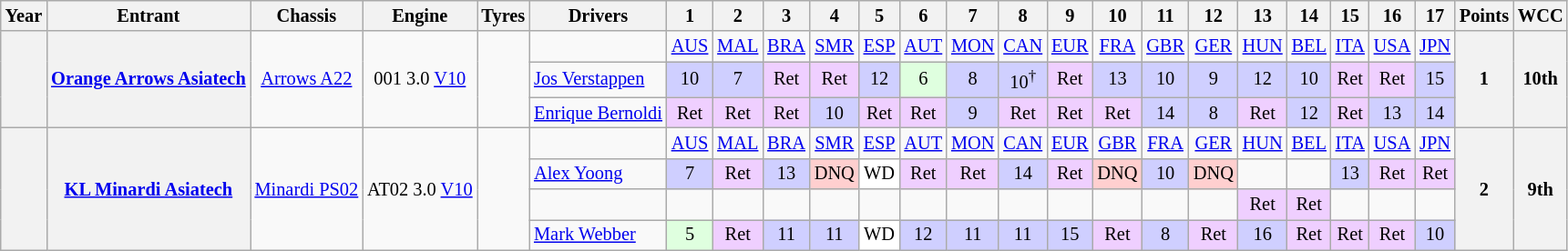<table class="wikitable" style="text-align:center; font-size:85%">
<tr>
<th>Year</th>
<th>Entrant</th>
<th>Chassis</th>
<th>Engine</th>
<th>Tyres</th>
<th>Drivers</th>
<th>1</th>
<th>2</th>
<th>3</th>
<th>4</th>
<th>5</th>
<th>6</th>
<th>7</th>
<th>8</th>
<th>9</th>
<th>10</th>
<th>11</th>
<th>12</th>
<th>13</th>
<th>14</th>
<th>15</th>
<th>16</th>
<th>17</th>
<th>Points</th>
<th>WCC</th>
</tr>
<tr>
<th rowspan=3></th>
<th rowspan=3><a href='#'>Orange Arrows Asiatech</a></th>
<td rowspan=3><a href='#'>Arrows A22</a></td>
<td rowspan=3>001 3.0 <a href='#'>V10</a></td>
<td rowspan=3></td>
<td></td>
<td><a href='#'>AUS</a></td>
<td><a href='#'>MAL</a></td>
<td><a href='#'>BRA</a></td>
<td><a href='#'>SMR</a></td>
<td><a href='#'>ESP</a></td>
<td><a href='#'>AUT</a></td>
<td><a href='#'>MON</a></td>
<td><a href='#'>CAN</a></td>
<td><a href='#'>EUR</a></td>
<td><a href='#'>FRA</a></td>
<td><a href='#'>GBR</a></td>
<td><a href='#'>GER</a></td>
<td><a href='#'>HUN</a></td>
<td><a href='#'>BEL</a></td>
<td><a href='#'>ITA</a></td>
<td><a href='#'>USA</a></td>
<td><a href='#'>JPN</a></td>
<th rowspan=3>1</th>
<th rowspan=3>10th</th>
</tr>
<tr>
<td align="left"> <a href='#'>Jos Verstappen</a></td>
<td style="background:#CFCFFF;">10</td>
<td style="background:#CFCFFF;">7</td>
<td style="background:#EFCFFF;">Ret</td>
<td style="background:#EFCFFF;">Ret</td>
<td style="background:#CFCFFF;">12</td>
<td style="background:#DFFFDF;">6</td>
<td style="background:#CFCFFF;">8</td>
<td style="background:#CFCFFF;">10<sup>†</sup></td>
<td style="background:#EFCFFF;">Ret</td>
<td style="background:#CFCFFF;">13</td>
<td style="background:#CFCFFF;">10</td>
<td style="background:#CFCFFF;">9</td>
<td style="background:#CFCFFF;">12</td>
<td style="background:#CFCFFF;">10</td>
<td style="background:#EFCFFF;">Ret</td>
<td style="background:#EFCFFF;">Ret</td>
<td style="background:#CFCFFF;">15</td>
</tr>
<tr>
<td align="left"> <a href='#'>Enrique Bernoldi</a></td>
<td style="background:#EFCFFF;">Ret</td>
<td style="background:#EFCFFF;">Ret</td>
<td style="background:#EFCFFF;">Ret</td>
<td style="background:#CFCFFF;">10</td>
<td style="background:#EFCFFF;">Ret</td>
<td style="background:#EFCFFF;">Ret</td>
<td style="background:#CFCFFF;">9</td>
<td style="background:#EFCFFF;">Ret</td>
<td style="background:#EFCFFF;">Ret</td>
<td style="background:#EFCFFF;">Ret</td>
<td style="background:#CFCFFF;">14</td>
<td style="background:#CFCFFF;">8</td>
<td style="background:#EFCFFF;">Ret</td>
<td style="background:#CFCFFF;">12</td>
<td style="background:#EFCFFF;">Ret</td>
<td style="background:#CFCFFF;">13</td>
<td style="background:#CFCFFF;">14</td>
</tr>
<tr>
<th rowspan=4></th>
<th rowspan=4><a href='#'>KL Minardi Asiatech</a></th>
<td rowspan=4><a href='#'>Minardi PS02</a></td>
<td rowspan=4>AT02 3.0 <a href='#'>V10</a></td>
<td rowspan=4></td>
<td></td>
<td><a href='#'>AUS</a></td>
<td><a href='#'>MAL</a></td>
<td><a href='#'>BRA</a></td>
<td><a href='#'>SMR</a></td>
<td><a href='#'>ESP</a></td>
<td><a href='#'>AUT</a></td>
<td><a href='#'>MON</a></td>
<td><a href='#'>CAN</a></td>
<td><a href='#'>EUR</a></td>
<td><a href='#'>GBR</a></td>
<td><a href='#'>FRA</a></td>
<td><a href='#'>GER</a></td>
<td><a href='#'>HUN</a></td>
<td><a href='#'>BEL</a></td>
<td><a href='#'>ITA</a></td>
<td><a href='#'>USA</a></td>
<td><a href='#'>JPN</a></td>
<th rowspan=4>2</th>
<th rowspan=4>9th</th>
</tr>
<tr>
<td align="left"> <a href='#'>Alex Yoong</a></td>
<td style="background:#CFCFFF;">7</td>
<td style="background:#EFCFFF;">Ret</td>
<td style="background:#CFCFFF;">13</td>
<td style="background:#FFCFCF;">DNQ</td>
<td style="background:#FFFFFF;">WD</td>
<td style="background:#EFCFFF;">Ret</td>
<td style="background:#EFCFFF;">Ret</td>
<td style="background:#CFCFFF;">14</td>
<td style="background:#EFCFFF;">Ret</td>
<td style="background:#FFCFCF;">DNQ</td>
<td style="background:#CFCFFF;">10</td>
<td style="background:#FFCFCF;">DNQ</td>
<td></td>
<td></td>
<td style="background:#CFCFFF;">13</td>
<td style="background:#EFCFFF;">Ret</td>
<td style="background:#EFCFFF;">Ret</td>
</tr>
<tr>
<td align="left"></td>
<td></td>
<td></td>
<td></td>
<td></td>
<td></td>
<td></td>
<td></td>
<td></td>
<td></td>
<td></td>
<td></td>
<td></td>
<td style="background:#EFCFFF;">Ret</td>
<td style="background:#EFCFFF;">Ret</td>
<td></td>
<td></td>
<td></td>
</tr>
<tr>
<td align="left"> <a href='#'>Mark Webber</a></td>
<td style="background:#DFFFDF;">5</td>
<td style="background:#EFCFFF;">Ret</td>
<td style="background:#CFCFFF;">11</td>
<td style="background:#CFCFFF;">11</td>
<td style="background:#FFFFFF;">WD</td>
<td style="background:#CFCFFF;">12</td>
<td style="background:#CFCFFF;">11</td>
<td style="background:#CFCFFF;">11</td>
<td style="background:#CFCFFF;">15</td>
<td style="background:#EFCFFF;">Ret</td>
<td style="background:#CFCFFF;">8</td>
<td style="background:#EFCFFF;">Ret</td>
<td style="background:#CFCFFF;">16</td>
<td style="background:#EFCFFF;">Ret</td>
<td style="background:#EFCFFF;">Ret</td>
<td style="background:#EFCFFF;">Ret</td>
<td style="background:#CFCFFF;">10</td>
</tr>
</table>
